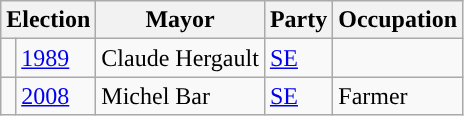<table class="wikitable">
<tr>
<th colspan="2">Election</th>
<th>Mayor</th>
<th>Party</th>
<th>Occupation</th>
</tr>
<tr>
<td style="background-color: "></td>
<td><a href='#'>1989</a></td>
<td>Claude Hergault</td>
<td><a href='#'>SE</a></td>
<td></td>
</tr>
<tr>
<td style="background-color: "></td>
<td><a href='#'>2008</a></td>
<td>Michel Bar</td>
<td><a href='#'>SE</a></td>
<td>Farmer</td>
</tr>
</table>
